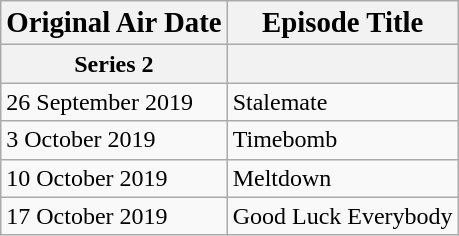<table class="wikitable">
<tr>
<th><big>Original Air Date</big></th>
<th><big>Episode Title</big></th>
</tr>
<tr>
<th>Series 2</th>
<th></th>
</tr>
<tr>
<td>26 September 2019</td>
<td>Stalemate</td>
</tr>
<tr>
<td>3 October 2019</td>
<td>Timebomb</td>
</tr>
<tr>
<td>10 October 2019</td>
<td>Meltdown</td>
</tr>
<tr>
<td>17 October 2019</td>
<td>Good Luck Everybody</td>
</tr>
</table>
